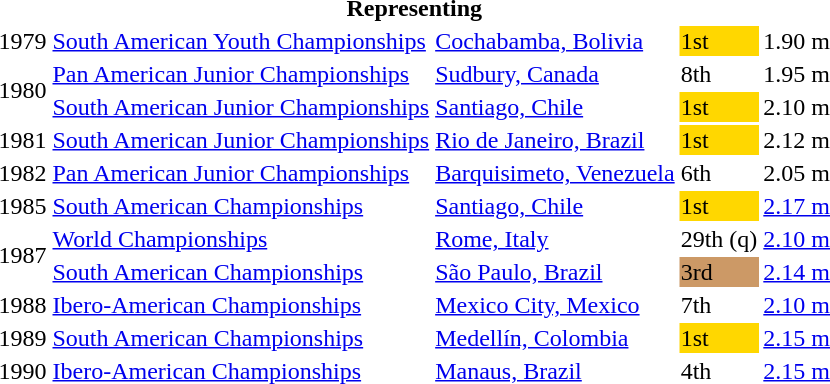<table>
<tr>
<th colspan="5">Representing </th>
</tr>
<tr>
<td>1979</td>
<td><a href='#'>South American Youth Championships</a></td>
<td><a href='#'>Cochabamba, Bolivia</a></td>
<td bgcolor=gold>1st</td>
<td>1.90 m</td>
</tr>
<tr>
<td rowspan=2>1980</td>
<td><a href='#'>Pan American Junior Championships</a></td>
<td><a href='#'>Sudbury, Canada</a></td>
<td>8th</td>
<td>1.95 m</td>
</tr>
<tr>
<td><a href='#'>South American Junior Championships</a></td>
<td><a href='#'>Santiago, Chile</a></td>
<td bgcolor=gold>1st</td>
<td>2.10 m</td>
</tr>
<tr>
<td>1981</td>
<td><a href='#'>South American Junior Championships</a></td>
<td><a href='#'>Rio de Janeiro, Brazil</a></td>
<td bgcolor=gold>1st</td>
<td>2.12 m</td>
</tr>
<tr>
<td>1982</td>
<td><a href='#'>Pan American Junior Championships</a></td>
<td><a href='#'>Barquisimeto, Venezuela</a></td>
<td>6th</td>
<td>2.05 m</td>
</tr>
<tr>
<td>1985</td>
<td><a href='#'>South American Championships</a></td>
<td><a href='#'>Santiago, Chile</a></td>
<td bgcolor=gold>1st</td>
<td><a href='#'>2.17 m</a></td>
</tr>
<tr>
<td rowspan=2>1987</td>
<td><a href='#'>World Championships</a></td>
<td><a href='#'>Rome, Italy</a></td>
<td>29th (q)</td>
<td><a href='#'>2.10 m</a></td>
</tr>
<tr>
<td><a href='#'>South American Championships</a></td>
<td><a href='#'>São Paulo, Brazil</a></td>
<td bgcolor=cc9966>3rd</td>
<td><a href='#'>2.14 m</a></td>
</tr>
<tr>
<td>1988</td>
<td><a href='#'>Ibero-American Championships</a></td>
<td><a href='#'>Mexico City, Mexico</a></td>
<td>7th</td>
<td><a href='#'>2.10 m</a></td>
</tr>
<tr>
<td>1989</td>
<td><a href='#'>South American Championships</a></td>
<td><a href='#'>Medellín, Colombia</a></td>
<td bgcolor=gold>1st</td>
<td><a href='#'>2.15 m</a></td>
</tr>
<tr>
<td>1990</td>
<td><a href='#'>Ibero-American Championships</a></td>
<td><a href='#'>Manaus, Brazil</a></td>
<td>4th</td>
<td><a href='#'>2.15 m</a></td>
</tr>
</table>
